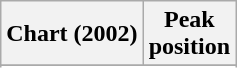<table class="wikitable sortable plainrowheaders" style="text-align:center">
<tr>
<th scope="col">Chart (2002)</th>
<th scope="col">Peak<br>position</th>
</tr>
<tr>
</tr>
<tr>
</tr>
<tr>
</tr>
</table>
